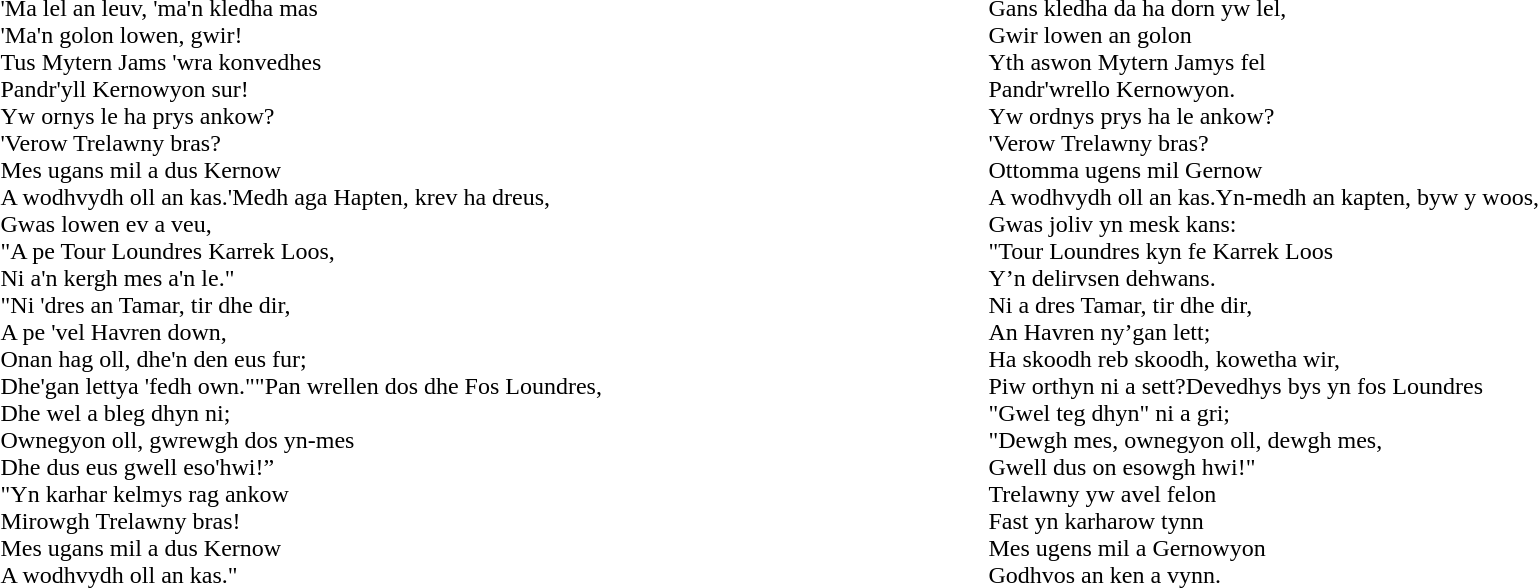<table width="100%">
<tr>
<td valign="top" lang="kw"><br>'Ma lel an leuv, 'ma'n kledha mas<br>
'Ma'n golon lowen, gwir!<br>
Tus Mytern Jams 'wra konvedhes<br>
Pandr'yll Kernowyon sur!<br>Yw ornys le ha prys ankow?<br>
'Verow Trelawny bras?<br>
Mes ugans mil a dus Kernow<br>
A wodhvydh oll an kas.'Medh aga Hapten, krev ha dreus,<br>
Gwas lowen ev a veu,<br>
"A pe Tour Loundres Karrek Loos,<br>
Ni a'n kergh mes a'n le."<br>"Ni 'dres an Tamar, tir dhe dir,<br>
A pe 'vel Havren down,<br>
Onan hag oll, dhe'n den eus fur;<br>
Dhe'gan lettya 'fedh own.""Pan wrellen dos dhe Fos Loundres,<br>
Dhe wel a bleg dhyn ni;<br>
Ownegyon oll, gwrewgh dos yn-mes<br>
Dhe dus eus gwell eso'hwi!”<br>"Yn karhar kelmys rag ankow<br>
Mirowgh Trelawny bras!<br>
Mes ugans mil a dus Kernow<br>
A wodhvydh oll an kas."</td>
<td valign="top" lang="kw"><br>Gans kledha da ha dorn yw lel,<br>
Gwir lowen an golon<br>
Yth aswon Mytern Jamys fel<br>
Pandr'wrello Kernowyon.<br>
Yw ordnys prys ha le ankow?<br>
'Verow Trelawny bras?<br>
Ottomma ugens mil Gernow<br>
A wodhvydh oll an kas.Yn-medh an kapten, byw y woos,<br>
Gwas joliv yn mesk kans:<br>
"Tour Loundres kyn fe Karrek Loos<br>
Y’n delirvsen dehwans.<br>
Ni a dres Tamar, tir dhe dir,<br>
An Havren ny’gan lett;<br>
Ha skoodh reb skoodh, kowetha wir,<br>
Piw orthyn ni a sett?Devedhys bys yn fos Loundres<br>
"Gwel teg dhyn" ni a gri;<br>
"Dewgh mes, ownegyon oll, dewgh mes,<br>
Gwell dus on esowgh hwi!"<br>
Trelawny yw avel felon<br>
Fast yn karharow tynn<br>
Mes ugens mil a Gernowyon<br>
Godhvos an ken a vynn.</td>
</tr>
</table>
